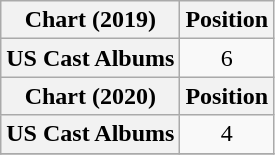<table class="wikitable sortable plainrowheaders" style="text-align:center">
<tr>
<th scope="col">Chart (2019)</th>
<th scope="col">Position</th>
</tr>
<tr>
<th scope="row">US Cast Albums</th>
<td>6</td>
</tr>
<tr>
<th scope="col">Chart (2020)</th>
<th scope="col">Position</th>
</tr>
<tr>
<th scope="row">US Cast Albums</th>
<td>4</td>
</tr>
<tr>
</tr>
</table>
